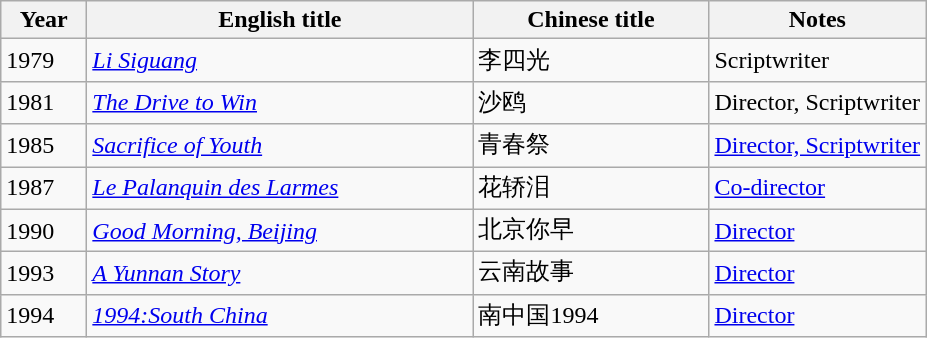<table class="wikitable sortable">
<tr>
<th width="50px">Year</th>
<th width="250px">English title</th>
<th width="150px">Chinese title</th>
<th class="unsortable">Notes</th>
</tr>
<tr>
<td>1979</td>
<td><em><a href='#'>Li Siguang</a></em></td>
<td>李四光</td>
<td>Scriptwriter</td>
</tr>
<tr>
<td>1981</td>
<td><em><a href='#'>The Drive to Win</a></em></td>
<td>沙鸥</td>
<td>Director, Scriptwriter</td>
</tr>
<tr>
<td>1985</td>
<td><em><a href='#'>Sacrifice of Youth</a></em></td>
<td>青春祭</td>
<td><a href='#'>Director, Scriptwriter</a></td>
</tr>
<tr>
<td>1987</td>
<td><em><a href='#'>Le Palanquin des Larmes</a></em></td>
<td>花轿泪</td>
<td><a href='#'>Co-director</a></td>
</tr>
<tr>
<td>1990</td>
<td><em><a href='#'>Good Morning, Beijing</a></em></td>
<td>北京你早</td>
<td><a href='#'>Director</a></td>
</tr>
<tr>
<td>1993</td>
<td><em><a href='#'>A Yunnan Story</a></em></td>
<td>云南故事</td>
<td><a href='#'>Director</a></td>
</tr>
<tr>
<td>1994</td>
<td><em><a href='#'>1994:South China</a></em></td>
<td>南中国1994</td>
<td><a href='#'>Director</a></td>
</tr>
</table>
